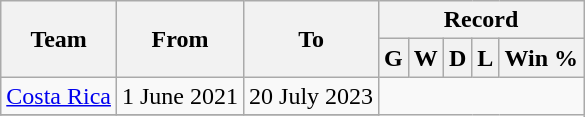<table class="wikitable" style="text-align: center">
<tr>
<th rowspan="2">Team</th>
<th rowspan="2">From</th>
<th rowspan="2">To</th>
<th colspan="5">Record</th>
</tr>
<tr>
<th>G</th>
<th>W</th>
<th>D</th>
<th>L</th>
<th>Win %</th>
</tr>
<tr>
<td align=left><a href='#'>Costa Rica</a></td>
<td align=left>1 June 2021</td>
<td align=left>20 July 2023<br></td>
</tr>
<tr>
</tr>
</table>
